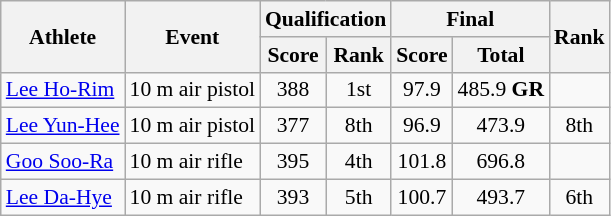<table class="wikitable" style="font-size:90%; text-align:center">
<tr>
<th rowspan="2">Athlete</th>
<th rowspan="2">Event</th>
<th colspan="2">Qualification</th>
<th colspan="2">Final</th>
<th rowspan="2">Rank</th>
</tr>
<tr>
<th>Score</th>
<th>Rank</th>
<th>Score</th>
<th>Total</th>
</tr>
<tr>
<td align=left><a href='#'>Lee Ho-Rim</a></td>
<td align=left>10 m air pistol</td>
<td>388</td>
<td>1st</td>
<td>97.9</td>
<td>485.9 <strong>GR</strong></td>
<td></td>
</tr>
<tr>
<td align=left><a href='#'>Lee Yun-Hee</a></td>
<td align=left>10 m air pistol</td>
<td>377</td>
<td>8th</td>
<td>96.9</td>
<td>473.9</td>
<td>8th</td>
</tr>
<tr>
<td align=left><a href='#'>Goo Soo-Ra</a></td>
<td align=left>10 m air rifle</td>
<td>395</td>
<td>4th</td>
<td>101.8</td>
<td>696.8</td>
<td></td>
</tr>
<tr>
<td align=left><a href='#'>Lee Da-Hye</a></td>
<td align=left>10 m air rifle</td>
<td>393</td>
<td>5th</td>
<td>100.7</td>
<td>493.7</td>
<td>6th</td>
</tr>
</table>
